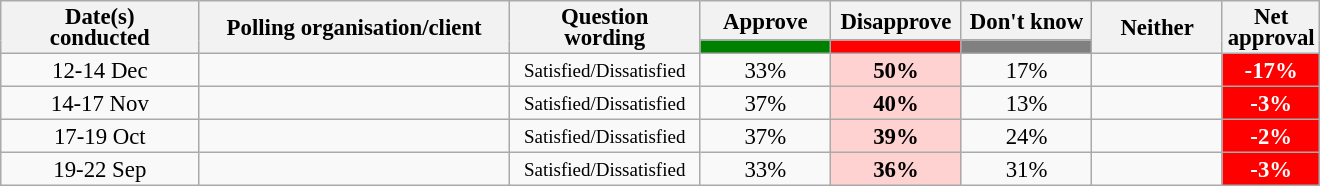<table class="wikitable collapsible sortable" style="text-align:center;font-size:95%;line-height:14px;">
<tr>
<th style="width:125px;" rowspan="2">Date(s)<br>conducted</th>
<th style="width:200px;" rowspan="2">Polling organisation/client</th>
<th style="width:120px;" rowspan="2">Question<br>wording</th>
<th class="unsortable" style="width:80px;">Approve</th>
<th class="unsortable" style="width: 80px;">Disapprove</th>
<th class="unsortable" style="width:80px;">Don't know</th>
<th class="unsortable" style="width:80px;"rowspan="2">Neither</th>
<th class="unsortable" style="width:20px;" rowspan="2">Net approval</th>
</tr>
<tr>
<th class="unsortable" style="background:green;width:60px;"></th>
<th class="unsortable" style="background:red;width:60px;"></th>
<th class="unsortable" style="background:grey;width:60px;"></th>
</tr>
<tr>
<td>12-14 Dec</td>
<td></td>
<td><small>Satisfied/Dissatisfied</small></td>
<td>33%</td>
<td style="background:#FFD2D2"><strong>50%</strong></td>
<td>17%</td>
<td></td>
<td style="background:red;color:white;"><strong>-17%</strong></td>
</tr>
<tr>
<td>14-17 Nov</td>
<td></td>
<td><small>Satisfied/Dissatisfied</small></td>
<td>37%</td>
<td style="background:#FFD2D2"><strong>40%</strong></td>
<td>13%</td>
<td></td>
<td style="background:red;color:white;"><strong>-3%</strong></td>
</tr>
<tr>
<td>17-19 Oct</td>
<td></td>
<td><small>Satisfied/Dissatisfied</small></td>
<td>37%</td>
<td style="background:#FFD2D2"><strong>39%</strong></td>
<td>24%</td>
<td></td>
<td style="background:red;color:white;"><strong>-2%</strong></td>
</tr>
<tr>
<td>19-22 Sep</td>
<td></td>
<td><small>Satisfied/Dissatisfied</small></td>
<td>33%</td>
<td style="background:#FFD2D2"><strong>36%</strong></td>
<td>31%</td>
<td></td>
<td style="background:red;color:white;"><strong>-3%</strong></td>
</tr>
</table>
